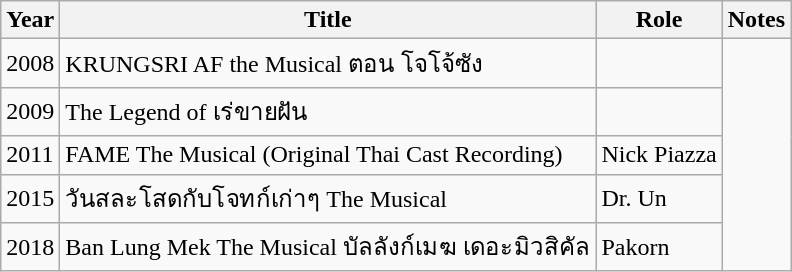<table class="wikitable">
<tr>
<th>Year</th>
<th>Title</th>
<th>Role</th>
<th>Notes</th>
</tr>
<tr>
<td>2008</td>
<td>KRUNGSRI AF the Musical ตอน โจโจ้ซัง</td>
<td></td>
</tr>
<tr>
<td>2009</td>
<td>The Legend of เร่ขายฝัน</td>
<td></td>
</tr>
<tr>
<td>2011</td>
<td>FAME The Musical (Original Thai Cast Recording)</td>
<td>Nick Piazza</td>
</tr>
<tr>
<td>2015</td>
<td>วันสละโสดกับโจทก์เก่าๆ The Musical</td>
<td>Dr. Un</td>
</tr>
<tr>
<td>2018</td>
<td Ladies of the Stage>Ban Lung Mek The Musical บัลลังก์เมฆ เดอะมิวสิคัล</td>
<td>Pakorn</td>
</tr>
</table>
